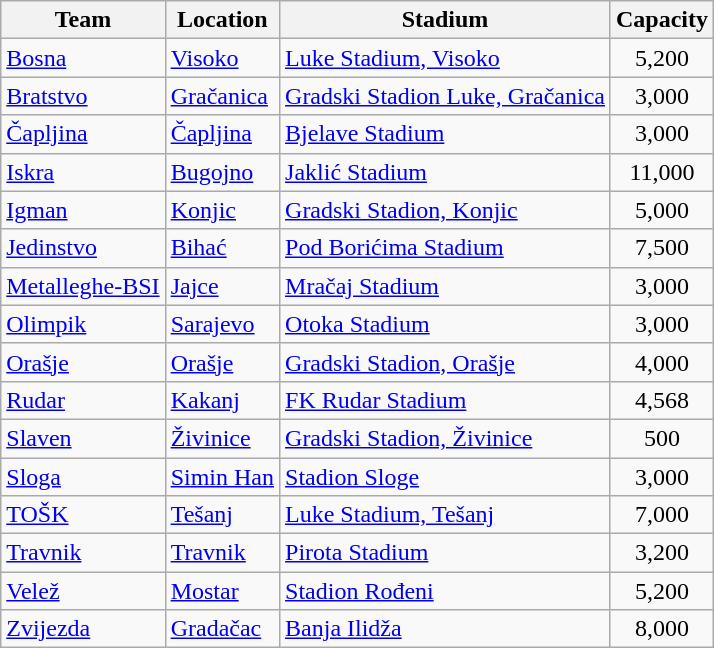<table class="wikitable sortable">
<tr>
<th>Team</th>
<th>Location</th>
<th>Stadium</th>
<th>Capacity</th>
</tr>
<tr>
<td><a href='#'>Bosna</a></td>
<td><a href='#'>Visoko</a></td>
<td><a href='#'>Luke Stadium, Visoko</a></td>
<td align="center">5,200</td>
</tr>
<tr>
<td><a href='#'>Bratstvo</a></td>
<td><a href='#'>Gračanica</a></td>
<td><a href='#'>Gradski Stadion Luke, Gračanica</a></td>
<td align="center">3,000</td>
</tr>
<tr>
<td><a href='#'>Čapljina</a></td>
<td><a href='#'>Čapljina</a></td>
<td><a href='#'>Bjelave Stadium</a></td>
<td align="center">3,000</td>
</tr>
<tr>
<td><a href='#'>Iskra</a></td>
<td><a href='#'>Bugojno</a></td>
<td><a href='#'>Jaklić Stadium</a></td>
<td align="center">11,000</td>
</tr>
<tr>
<td><a href='#'>Igman</a></td>
<td><a href='#'>Konjic</a></td>
<td><a href='#'>Gradski Stadion, Konjic</a></td>
<td align="center">5,000</td>
</tr>
<tr>
<td><a href='#'>Jedinstvo</a></td>
<td><a href='#'>Bihać</a></td>
<td><a href='#'>Pod Borićima Stadium</a></td>
<td align="center">7,500</td>
</tr>
<tr>
<td><a href='#'>Metalleghe-BSI</a></td>
<td><a href='#'>Jajce</a></td>
<td><a href='#'>Mračaj Stadium</a></td>
<td align="center">3,000</td>
</tr>
<tr>
<td><a href='#'>Olimpik</a></td>
<td><a href='#'>Sarajevo</a></td>
<td><a href='#'>Otoka Stadium</a></td>
<td align="center">3,000</td>
</tr>
<tr>
<td><a href='#'>Orašje</a></td>
<td><a href='#'>Orašje</a></td>
<td><a href='#'>Gradski Stadion, Orašje</a></td>
<td align="center">4,000</td>
</tr>
<tr>
<td><a href='#'>Rudar</a></td>
<td><a href='#'>Kakanj</a></td>
<td><a href='#'>FK Rudar Stadium</a><br></td>
<td align="center">4,568</td>
</tr>
<tr>
<td><a href='#'>Slaven</a></td>
<td><a href='#'>Živinice</a></td>
<td><a href='#'>Gradski Stadion, Živinice</a></td>
<td align="center">500</td>
</tr>
<tr>
<td><a href='#'>Sloga</a></td>
<td><a href='#'>Simin Han</a></td>
<td><a href='#'>Stadion Sloge</a></td>
<td align="center">3,000</td>
</tr>
<tr>
<td><a href='#'>TOŠK</a></td>
<td><a href='#'>Tešanj</a></td>
<td><a href='#'>Luke Stadium, Tešanj</a></td>
<td align="center">7,000</td>
</tr>
<tr>
<td><a href='#'>Travnik</a></td>
<td><a href='#'>Travnik</a></td>
<td><a href='#'>Pirota Stadium</a></td>
<td align="center">3,200</td>
</tr>
<tr>
<td><a href='#'>Velež</a></td>
<td><a href='#'>Mostar</a></td>
<td><a href='#'>Stadion Rođeni</a></td>
<td align="center">5,200</td>
</tr>
<tr>
<td><a href='#'>Zvijezda</a></td>
<td><a href='#'>Gradačac</a></td>
<td><a href='#'>Banja Ilidža</a></td>
<td align="center">8,000</td>
</tr>
</table>
